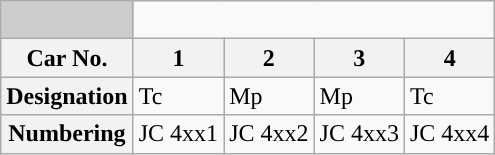<table class="wikitable">
<tr style="border-bottom:solid 5px #">
<td style="background-color:#ccc;"> </td>
<td colspan="4"></td>
</tr>
<tr>
<th>Car No.</th>
<th>1</th>
<th>2</th>
<th>3</th>
<th>4</th>
</tr>
<tr>
<th>Designation</th>
<td>Tc</td>
<td>Mp</td>
<td>Mp</td>
<td>Tc</td>
</tr>
<tr>
<th>Numbering</th>
<td>JC 4xx1</td>
<td>JC 4xx2</td>
<td>JC 4xx3</td>
<td>JC 4xx4</td>
</tr>
</table>
